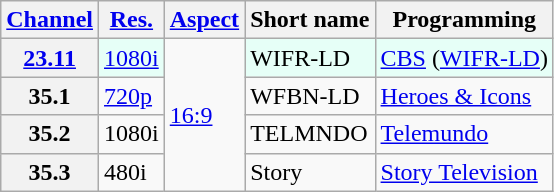<table class="wikitable">
<tr>
<th scope = "col"><a href='#'>Channel</a></th>
<th scope = "col"><a href='#'>Res.</a></th>
<th scope = "col"><a href='#'>Aspect</a></th>
<th scope = "col">Short name</th>
<th scope = "col">Programming</th>
</tr>
<tr>
<th scope = "row"><a href='#'>23.11</a></th>
<td style="background-color: #E6FFF7;"><a href='#'>1080i</a></td>
<td rowspan=4><a href='#'>16:9</a></td>
<td style="background-color: #E6FFF7;">WIFR-LD</td>
<td style="background-color: #E6FFF7;"><a href='#'>CBS</a> (<a href='#'>WIFR-LD</a>)</td>
</tr>
<tr>
<th scope = "row">35.1</th>
<td><a href='#'>720p</a></td>
<td>WFBN-LD</td>
<td><a href='#'>Heroes & Icons</a></td>
</tr>
<tr>
<th scope = "row">35.2</th>
<td>1080i</td>
<td>TELMNDO</td>
<td><a href='#'>Telemundo</a></td>
</tr>
<tr>
<th scope = "row">35.3</th>
<td>480i</td>
<td>Story</td>
<td><a href='#'>Story Television</a></td>
</tr>
</table>
